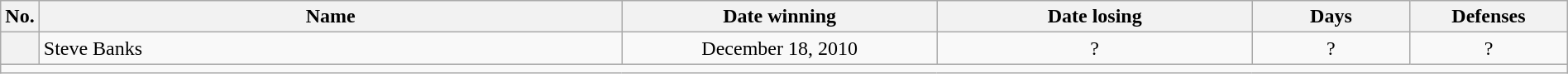<table class="wikitable" style="width:100%;">
<tr>
<th style="width:1%;">No.</th>
<th style="width:37%;">Name</th>
<th style="width:20%;">Date winning</th>
<th style="width:20%;">Date losing</th>
<th data-sort-type="number" style="width:10%;">Days</th>
<th data-sort-type="number" style="width:10%;">Defenses</th>
</tr>
<tr align=center>
<th></th>
<td align=left> Steve Banks</td>
<td>December 18, 2010</td>
<td>?</td>
<td>?</td>
<td>?</td>
</tr>
<tr>
<td colspan="6"></td>
</tr>
</table>
